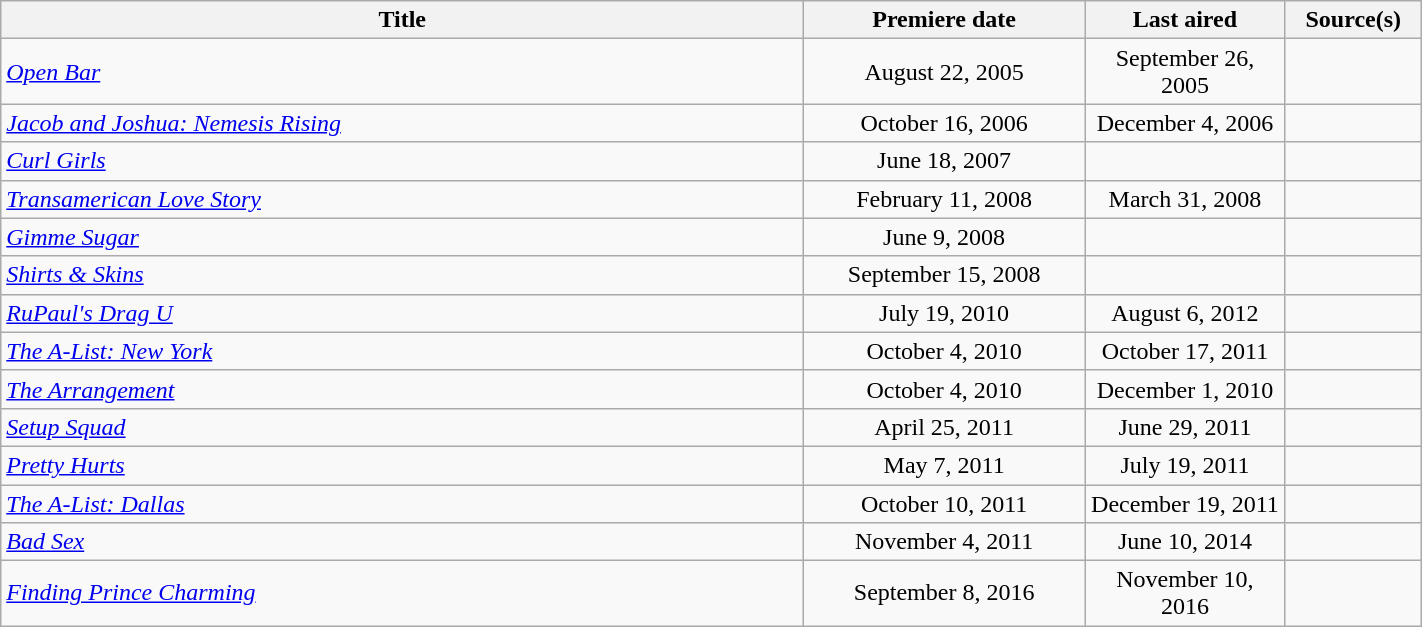<table class="wikitable plainrowheaders sortable" style="width:75%;text-align:center;">
<tr>
<th scope="col" style="width:40%;">Title</th>
<th scope="col" style="width:14%;">Premiere date</th>
<th scope="col" style="width:10%;">Last aired</th>
<th class="unsortable" style="width:5%;">Source(s)</th>
</tr>
<tr>
<td scope="row" style="text-align:left;"><em><a href='#'>Open Bar</a></em></td>
<td>August 22, 2005</td>
<td>September 26, 2005</td>
<td></td>
</tr>
<tr>
<td scope="row" style="text-align:left;"><em><a href='#'>Jacob and Joshua: Nemesis Rising</a></em></td>
<td>October 16, 2006</td>
<td>December 4, 2006</td>
<td></td>
</tr>
<tr>
<td scope="row" style="text-align:left;"><em><a href='#'>Curl Girls</a></em></td>
<td>June 18, 2007</td>
<td></td>
<td></td>
</tr>
<tr>
<td scope="row" style="text-align:left;"><em><a href='#'>Transamerican Love Story</a></em></td>
<td>February 11, 2008</td>
<td>March 31, 2008</td>
<td></td>
</tr>
<tr>
<td scope="row" style="text-align:left;"><em><a href='#'>Gimme Sugar</a></em></td>
<td>June 9, 2008</td>
<td></td>
<td></td>
</tr>
<tr>
<td scope="row" style="text-align:left;"><em><a href='#'>Shirts & Skins</a></em></td>
<td>September 15, 2008</td>
<td></td>
<td></td>
</tr>
<tr>
<td scope="row" style="text-align:left;"><em><a href='#'>RuPaul's Drag U</a></em></td>
<td>July 19, 2010</td>
<td>August 6, 2012</td>
<td></td>
</tr>
<tr>
<td scope="row" style="text-align:left;"><em><a href='#'>The A-List: New York</a></em></td>
<td>October 4, 2010</td>
<td>October 17, 2011</td>
<td></td>
</tr>
<tr>
<td scope="row" style="text-align:left;"><em><a href='#'>The Arrangement</a></em></td>
<td>October 4, 2010</td>
<td>December 1, 2010</td>
<td></td>
</tr>
<tr>
<td scope="row" style="text-align:left;"><em><a href='#'>Setup Squad</a></em></td>
<td>April 25, 2011</td>
<td>June 29, 2011</td>
<td></td>
</tr>
<tr>
<td scope="row" style="text-align:left;"><em><a href='#'>Pretty Hurts</a></em></td>
<td>May 7, 2011</td>
<td>July 19, 2011</td>
<td></td>
</tr>
<tr>
<td scope="row" style="text-align:left;"><em><a href='#'>The A-List: Dallas</a></em></td>
<td>October 10, 2011</td>
<td>December 19, 2011</td>
<td></td>
</tr>
<tr>
<td scope="row" style="text-align:left;"><em><a href='#'>Bad Sex</a></em></td>
<td>November 4, 2011</td>
<td>June 10, 2014</td>
<td></td>
</tr>
<tr>
<td scope="row" style="text-align:left;"><em><a href='#'>Finding Prince Charming</a></em></td>
<td>September 8, 2016</td>
<td>November 10, 2016</td>
<td></td>
</tr>
</table>
